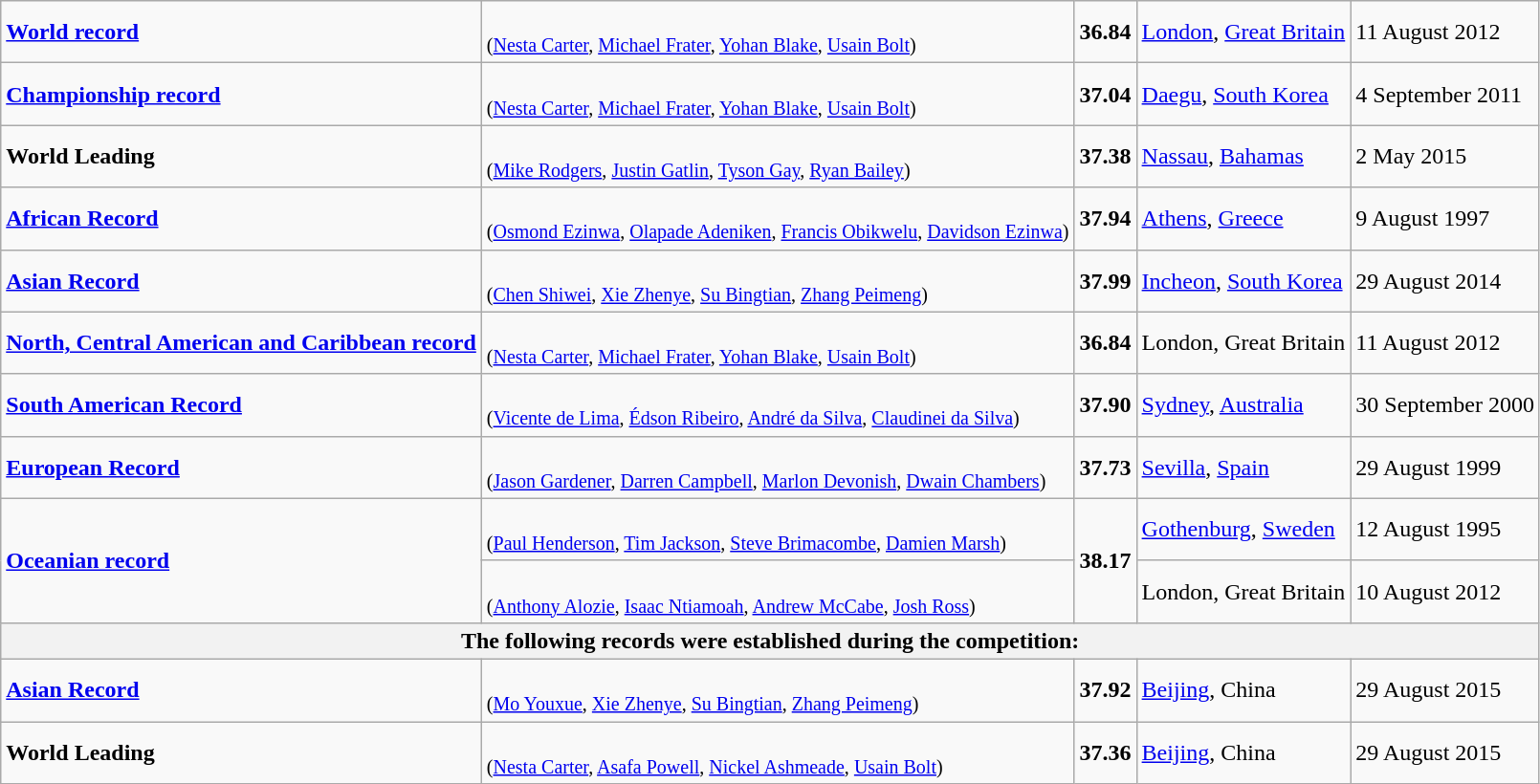<table class="wikitable">
<tr>
<td><strong><a href='#'>World record</a></strong></td>
<td><br><small>(<a href='#'>Nesta Carter</a>, <a href='#'>Michael Frater</a>, <a href='#'>Yohan Blake</a>, <a href='#'>Usain Bolt</a>)</small></td>
<td><strong>36.84</strong></td>
<td><a href='#'>London</a>, <a href='#'>Great Britain</a></td>
<td>11 August 2012</td>
</tr>
<tr>
<td><strong><a href='#'>Championship record</a></strong></td>
<td><br><small>(<a href='#'>Nesta Carter</a>, <a href='#'>Michael Frater</a>, <a href='#'>Yohan Blake</a>, <a href='#'>Usain Bolt</a>)</small></td>
<td><strong>37.04</strong></td>
<td><a href='#'>Daegu</a>, <a href='#'>South Korea</a></td>
<td>4 September 2011</td>
</tr>
<tr>
<td><strong>World Leading</strong></td>
<td><br><small>(<a href='#'>Mike Rodgers</a>, <a href='#'>Justin Gatlin</a>, <a href='#'>Tyson Gay</a>, <a href='#'>Ryan Bailey</a>)</small></td>
<td><strong>37.38</strong></td>
<td><a href='#'>Nassau</a>, <a href='#'>Bahamas</a></td>
<td>2 May 2015</td>
</tr>
<tr>
<td><strong><a href='#'>African Record</a></strong></td>
<td><br><small>(<a href='#'>Osmond Ezinwa</a>, <a href='#'>Olapade Adeniken</a>, <a href='#'>Francis Obikwelu</a>, <a href='#'>Davidson Ezinwa</a>)</small></td>
<td><strong>37.94</strong></td>
<td><a href='#'>Athens</a>, <a href='#'>Greece</a></td>
<td>9 August 1997</td>
</tr>
<tr>
<td><strong><a href='#'>Asian Record</a></strong></td>
<td><br><small>(<a href='#'>Chen Shiwei</a>, <a href='#'>Xie Zhenye</a>, <a href='#'>Su Bingtian</a>, <a href='#'>Zhang Peimeng</a>)</small></td>
<td><strong>37.99</strong></td>
<td><a href='#'>Incheon</a>, <a href='#'>South Korea</a></td>
<td>29 August 2014</td>
</tr>
<tr>
<td><strong><a href='#'>North, Central American and Caribbean record</a></strong></td>
<td><br><small>(<a href='#'>Nesta Carter</a>, <a href='#'>Michael Frater</a>, <a href='#'>Yohan Blake</a>, <a href='#'>Usain Bolt</a>)</small></td>
<td><strong>36.84</strong></td>
<td>London, Great Britain</td>
<td>11 August 2012</td>
</tr>
<tr>
<td><strong><a href='#'>South American Record</a></strong></td>
<td><br><small>(<a href='#'>Vicente de Lima</a>, <a href='#'>Édson Ribeiro</a>, <a href='#'>André da Silva</a>, <a href='#'>Claudinei da Silva</a>)</small></td>
<td><strong>37.90</strong></td>
<td><a href='#'>Sydney</a>, <a href='#'>Australia</a></td>
<td>30 September 2000</td>
</tr>
<tr>
<td><strong><a href='#'>European Record</a></strong></td>
<td><br><small>(<a href='#'>Jason Gardener</a>, <a href='#'>Darren Campbell</a>, <a href='#'>Marlon Devonish</a>, <a href='#'>Dwain Chambers</a>)</small></td>
<td><strong>37.73</strong></td>
<td><a href='#'>Sevilla</a>, <a href='#'>Spain</a></td>
<td>29 August 1999</td>
</tr>
<tr>
<td rowspan=2><strong><a href='#'>Oceanian record</a></strong></td>
<td><br><small>(<a href='#'>Paul Henderson</a>, <a href='#'>Tim Jackson</a>, <a href='#'>Steve Brimacombe</a>, <a href='#'>Damien Marsh</a>)</small></td>
<td rowspan=2><strong>38.17</strong></td>
<td><a href='#'>Gothenburg</a>, <a href='#'>Sweden</a></td>
<td>12 August 1995</td>
</tr>
<tr>
<td><br><small>(<a href='#'>Anthony Alozie</a>, <a href='#'>Isaac Ntiamoah</a>, <a href='#'>Andrew McCabe</a>, <a href='#'>Josh Ross</a>)</small></td>
<td>London, Great Britain</td>
<td>10 August 2012</td>
</tr>
<tr>
<th colspan=5>The following records were established during the competition:</th>
</tr>
<tr>
<td><strong><a href='#'>Asian Record</a></strong></td>
<td><br><small>(<a href='#'>Mo Youxue</a>, <a href='#'>Xie Zhenye</a>, <a href='#'>Su Bingtian</a>, <a href='#'>Zhang Peimeng</a>)</small></td>
<td><strong>37.92</strong></td>
<td><a href='#'>Beijing</a>, China</td>
<td>29 August 2015</td>
</tr>
<tr>
<td><strong>World Leading</strong></td>
<td><br><small>(<a href='#'>Nesta Carter</a>, <a href='#'>Asafa Powell</a>, <a href='#'>Nickel Ashmeade</a>, <a href='#'>Usain Bolt</a>)</small></td>
<td><strong>37.36</strong></td>
<td><a href='#'>Beijing</a>, China</td>
<td>29 August 2015</td>
</tr>
</table>
